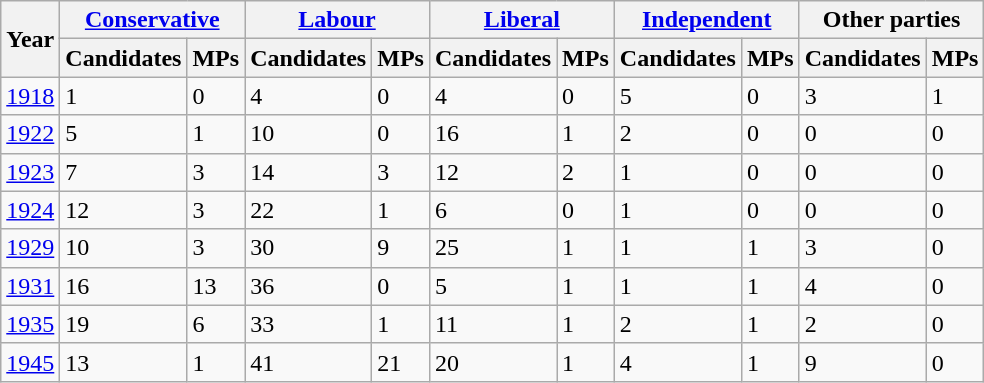<table class="wikitable sortable">
<tr>
<th rowspan=2>Year</th>
<th colspan=2><a href='#'>Conservative</a></th>
<th colspan=2><a href='#'>Labour</a></th>
<th colspan=2><a href='#'>Liberal</a></th>
<th colspan=2><a href='#'>Independent</a></th>
<th colspan=2>Other parties</th>
</tr>
<tr>
<th>Candidates</th>
<th>MPs</th>
<th>Candidates</th>
<th>MPs</th>
<th>Candidates</th>
<th>MPs</th>
<th>Candidates</th>
<th>MPs</th>
<th>Candidates</th>
<th>MPs</th>
</tr>
<tr>
<td><a href='#'>1918</a></td>
<td>1</td>
<td>0</td>
<td>4</td>
<td>0</td>
<td>4</td>
<td>0</td>
<td>5</td>
<td>0</td>
<td>3</td>
<td>1</td>
</tr>
<tr>
<td><a href='#'>1922</a></td>
<td>5</td>
<td>1</td>
<td>10</td>
<td>0</td>
<td>16</td>
<td>1</td>
<td>2</td>
<td>0</td>
<td>0</td>
<td>0</td>
</tr>
<tr>
<td><a href='#'>1923</a></td>
<td>7</td>
<td>3</td>
<td>14</td>
<td>3</td>
<td>12</td>
<td>2</td>
<td>1</td>
<td>0</td>
<td>0</td>
<td>0</td>
</tr>
<tr>
<td><a href='#'>1924</a></td>
<td>12</td>
<td>3</td>
<td>22</td>
<td>1</td>
<td>6</td>
<td>0</td>
<td>1</td>
<td>0</td>
<td>0</td>
<td>0</td>
</tr>
<tr>
<td><a href='#'>1929</a></td>
<td>10</td>
<td>3</td>
<td>30</td>
<td>9</td>
<td>25</td>
<td>1</td>
<td>1</td>
<td>1</td>
<td>3</td>
<td>0</td>
</tr>
<tr>
<td><a href='#'>1931</a></td>
<td>16</td>
<td>13</td>
<td>36</td>
<td>0</td>
<td>5</td>
<td>1</td>
<td>1</td>
<td>1</td>
<td>4</td>
<td>0</td>
</tr>
<tr>
<td><a href='#'>1935</a></td>
<td>19</td>
<td>6</td>
<td>33</td>
<td>1</td>
<td>11</td>
<td>1</td>
<td>2</td>
<td>1</td>
<td>2</td>
<td>0</td>
</tr>
<tr>
<td><a href='#'>1945</a></td>
<td>13</td>
<td>1</td>
<td>41</td>
<td>21</td>
<td>20</td>
<td>1</td>
<td>4</td>
<td>1</td>
<td>9</td>
<td>0</td>
</tr>
</table>
